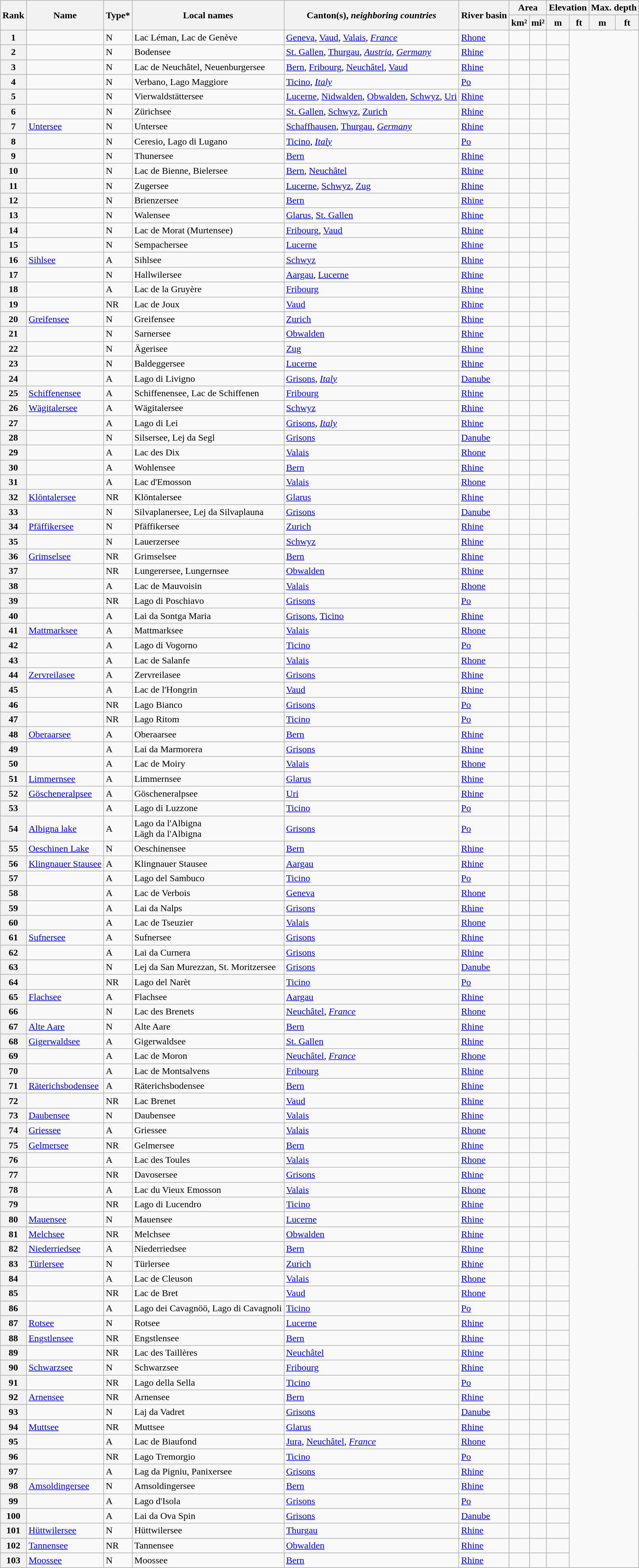<table class="wikitable sortable">
<tr>
<th scope="col" rowspan="2">Rank</th>
<th scope="col" rowspan="2">Name</th>
<th scope="col" rowspan="2">Type*<br></th>
<th scope="col" rowspan="2">Local names</th>
<th scope="col" rowspan="2">Canton(s), <em>neighboring countries</em></th>
<th scope="col" rowspan="2">River basin</th>
<th scope="col" colspan="2">Area</th>
<th scope="col" colspan="2">Elevation</th>
<th scope="col" colspan="2">Max. depth</th>
</tr>
<tr>
<th scope="col">km²</th>
<th scope="col">mi²</th>
<th scope="col">m</th>
<th scope="col">ft</th>
<th scope="col">m</th>
<th scope="col">ft</th>
</tr>
<tr>
<th scope="row">1</th>
<td></td>
<td>N</td>
<td>Lac Léman, Lac de Genève</td>
<td><a href='#'>Geneva</a>, <a href='#'>Vaud</a>, <a href='#'>Valais</a>, <em><a href='#'>France</a></em></td>
<td><a href='#'>Rhone</a></td>
<td></td>
<td></td>
<td></td>
</tr>
<tr>
<th scope="row">2</th>
<td></td>
<td>N</td>
<td>Bodensee</td>
<td><a href='#'>St. Gallen</a>, <a href='#'>Thurgau</a>, <em><a href='#'>Austria</a></em>, <em><a href='#'>Germany</a></em></td>
<td><a href='#'>Rhine</a></td>
<td></td>
<td></td>
<td></td>
</tr>
<tr>
<th scope="row">3</th>
<td></td>
<td>N</td>
<td>Lac de Neuchâtel, Neuenburgersee</td>
<td><a href='#'>Bern</a>, <a href='#'>Fribourg</a>, <a href='#'>Neuchâtel</a>, <a href='#'>Vaud</a></td>
<td><a href='#'>Rhine</a></td>
<td></td>
<td></td>
<td></td>
</tr>
<tr>
<th scope="row">4</th>
<td></td>
<td>N</td>
<td>Verbano, Lago Maggiore</td>
<td><a href='#'>Ticino</a>, <em><a href='#'>Italy</a></em></td>
<td><a href='#'>Po</a></td>
<td></td>
<td></td>
<td></td>
</tr>
<tr>
<th scope="row">5</th>
<td></td>
<td>N</td>
<td>Vierwaldstättersee</td>
<td><a href='#'>Lucerne</a>, <a href='#'>Nidwalden</a>, <a href='#'>Obwalden</a>, <a href='#'>Schwyz</a>, <a href='#'>Uri</a></td>
<td><a href='#'>Rhine</a></td>
<td></td>
<td></td>
<td></td>
</tr>
<tr>
<th scope="row">6</th>
<td></td>
<td>N</td>
<td>Zürichsee</td>
<td><a href='#'>St. Gallen</a>, <a href='#'>Schwyz</a>, <a href='#'>Zurich</a></td>
<td><a href='#'>Rhine</a></td>
<td></td>
<td></td>
<td></td>
</tr>
<tr>
<th scope="row">7</th>
<td><a href='#'>Untersee</a></td>
<td>N</td>
<td>Untersee</td>
<td><a href='#'>Schaffhausen</a>, <a href='#'>Thurgau</a>, <em><a href='#'>Germany</a></em></td>
<td><a href='#'>Rhine</a></td>
<td></td>
<td></td>
<td></td>
</tr>
<tr>
<th scope="row">8</th>
<td></td>
<td>N</td>
<td>Ceresio, Lago di Lugano</td>
<td><a href='#'>Ticino</a>, <em><a href='#'>Italy</a></em></td>
<td><a href='#'>Po</a></td>
<td></td>
<td></td>
<td></td>
</tr>
<tr>
<th scope="row">9</th>
<td></td>
<td>N</td>
<td>Thunersee</td>
<td><a href='#'>Bern</a></td>
<td><a href='#'>Rhine</a></td>
<td></td>
<td></td>
<td></td>
</tr>
<tr>
<th scope="row">10</th>
<td></td>
<td>N</td>
<td>Lac de Bienne, Bielersee</td>
<td><a href='#'>Bern</a>, <a href='#'>Neuchâtel</a></td>
<td><a href='#'>Rhine</a></td>
<td></td>
<td></td>
<td></td>
</tr>
<tr>
<th scope="row">11</th>
<td></td>
<td>N</td>
<td>Zugersee</td>
<td><a href='#'>Lucerne</a>, <a href='#'>Schwyz</a>, <a href='#'>Zug</a></td>
<td><a href='#'>Rhine</a></td>
<td></td>
<td></td>
<td></td>
</tr>
<tr>
<th scope="row">12</th>
<td></td>
<td>N</td>
<td>Brienzersee</td>
<td><a href='#'>Bern</a></td>
<td><a href='#'>Rhine</a></td>
<td></td>
<td></td>
<td></td>
</tr>
<tr>
<th scope="row">13</th>
<td></td>
<td>N</td>
<td>Walensee</td>
<td><a href='#'>Glarus</a>, <a href='#'>St. Gallen</a></td>
<td><a href='#'>Rhine</a></td>
<td></td>
<td></td>
<td></td>
</tr>
<tr>
<th scope="row">14</th>
<td></td>
<td>N</td>
<td>Lac de Morat (Murtensee)</td>
<td><a href='#'>Fribourg</a>, <a href='#'>Vaud</a></td>
<td><a href='#'>Rhine</a></td>
<td></td>
<td></td>
<td></td>
</tr>
<tr>
<th scope="row">15</th>
<td></td>
<td>N</td>
<td>Sempachersee</td>
<td><a href='#'>Lucerne</a></td>
<td><a href='#'>Rhine</a></td>
<td></td>
<td></td>
<td></td>
</tr>
<tr>
<th scope="row">16</th>
<td><a href='#'>Sihlsee</a></td>
<td>A</td>
<td>Sihlsee</td>
<td><a href='#'>Schwyz</a></td>
<td><a href='#'>Rhine</a></td>
<td></td>
<td></td>
<td></td>
</tr>
<tr>
<th scope="row">17</th>
<td></td>
<td>N</td>
<td>Hallwilersee</td>
<td><a href='#'>Aargau</a>, <a href='#'>Lucerne</a></td>
<td><a href='#'>Rhine</a></td>
<td></td>
<td></td>
<td></td>
</tr>
<tr>
<th scope="row">18</th>
<td></td>
<td>A</td>
<td>Lac de la Gruyère</td>
<td><a href='#'>Fribourg</a></td>
<td><a href='#'>Rhine</a></td>
<td></td>
<td></td>
<td></td>
</tr>
<tr>
<th scope="row">19</th>
<td></td>
<td>NR</td>
<td>Lac de Joux</td>
<td><a href='#'>Vaud</a></td>
<td><a href='#'>Rhine</a></td>
<td></td>
<td></td>
<td></td>
</tr>
<tr>
<th scope="row">20</th>
<td><a href='#'>Greifensee</a></td>
<td>N</td>
<td>Greifensee</td>
<td><a href='#'>Zurich</a></td>
<td><a href='#'>Rhine</a></td>
<td></td>
<td></td>
<td></td>
</tr>
<tr>
<th scope="row">21</th>
<td></td>
<td>N</td>
<td>Sarnersee</td>
<td><a href='#'>Obwalden</a></td>
<td><a href='#'>Rhine</a></td>
<td></td>
<td></td>
<td></td>
</tr>
<tr>
<th scope="row">22</th>
<td></td>
<td>N</td>
<td>Ägerisee</td>
<td><a href='#'>Zug</a></td>
<td><a href='#'>Rhine</a></td>
<td></td>
<td></td>
<td></td>
</tr>
<tr>
<th scope="row">23</th>
<td></td>
<td>N</td>
<td>Baldeggersee</td>
<td><a href='#'>Lucerne</a></td>
<td><a href='#'>Rhine</a></td>
<td></td>
<td></td>
<td></td>
</tr>
<tr>
<th scope="row">24</th>
<td></td>
<td>A</td>
<td>Lago di Livigno</td>
<td><a href='#'>Grisons</a>, <em><a href='#'>Italy</a></em></td>
<td><a href='#'>Danube</a></td>
<td></td>
<td></td>
<td></td>
</tr>
<tr>
<th scope="row">25</th>
<td><a href='#'>Schiffenensee</a></td>
<td>A</td>
<td>Schiffenensee, Lac de Schiffenen</td>
<td><a href='#'>Fribourg</a></td>
<td><a href='#'>Rhine</a></td>
<td></td>
<td></td>
<td></td>
</tr>
<tr>
<th scope="row">26</th>
<td><a href='#'>Wägitalersee</a></td>
<td>A</td>
<td>Wägitalersee</td>
<td><a href='#'>Schwyz</a></td>
<td><a href='#'>Rhine</a></td>
<td></td>
<td></td>
<td></td>
</tr>
<tr>
<th scope="row">27</th>
<td></td>
<td>A</td>
<td>Lago di Lei</td>
<td><a href='#'>Grisons</a>, <em><a href='#'>Italy</a></em></td>
<td><a href='#'>Rhine</a></td>
<td></td>
<td></td>
<td></td>
</tr>
<tr>
<th scope="row">28</th>
<td></td>
<td>N</td>
<td>Silsersee, Lej da Segl</td>
<td><a href='#'>Grisons</a></td>
<td><a href='#'>Danube</a></td>
<td></td>
<td></td>
<td></td>
</tr>
<tr>
<th scope="row">29</th>
<td></td>
<td>A</td>
<td>Lac des Dix</td>
<td><a href='#'>Valais</a></td>
<td><a href='#'>Rhone</a></td>
<td></td>
<td></td>
<td></td>
</tr>
<tr>
<th scope="row">30</th>
<td></td>
<td>A</td>
<td>Wohlensee</td>
<td><a href='#'>Bern</a></td>
<td><a href='#'>Rhine</a></td>
<td></td>
<td></td>
<td></td>
</tr>
<tr>
<th scope="row">31</th>
<td></td>
<td>A</td>
<td>Lac d'Emosson</td>
<td><a href='#'>Valais</a></td>
<td><a href='#'>Rhone</a></td>
<td></td>
<td></td>
<td></td>
</tr>
<tr>
<th scope="row">32</th>
<td><a href='#'>Klöntalersee</a></td>
<td>NR</td>
<td>Klöntalersee</td>
<td><a href='#'>Glarus</a></td>
<td><a href='#'>Rhine</a></td>
<td></td>
<td></td>
<td></td>
</tr>
<tr>
<th scope="row">33</th>
<td></td>
<td>N</td>
<td>Silvaplanersee, Lej da Silvaplauna</td>
<td><a href='#'>Grisons</a></td>
<td><a href='#'>Danube</a></td>
<td></td>
<td></td>
<td></td>
</tr>
<tr>
<th scope="row">34</th>
<td><a href='#'>Pfäffikersee</a></td>
<td>N</td>
<td>Pfäffikersee</td>
<td><a href='#'>Zurich</a></td>
<td><a href='#'>Rhine</a></td>
<td></td>
<td></td>
<td></td>
</tr>
<tr>
<th scope="row">35</th>
<td></td>
<td>N</td>
<td>Lauerzersee</td>
<td><a href='#'>Schwyz</a></td>
<td><a href='#'>Rhine</a></td>
<td></td>
<td></td>
<td></td>
</tr>
<tr>
<th scope="row">36</th>
<td><a href='#'>Grimselsee</a></td>
<td>NR</td>
<td>Grimselsee</td>
<td><a href='#'>Bern</a></td>
<td><a href='#'>Rhine</a></td>
<td></td>
<td></td>
<td></td>
</tr>
<tr>
<th scope="row">37</th>
<td></td>
<td>NR</td>
<td>Lungerersee, Lungernsee</td>
<td><a href='#'>Obwalden</a></td>
<td><a href='#'>Rhine</a></td>
<td></td>
<td></td>
<td></td>
</tr>
<tr>
<th scope="row">38</th>
<td></td>
<td>A</td>
<td>Lac de Mauvoisin</td>
<td><a href='#'>Valais</a></td>
<td><a href='#'>Rhone</a></td>
<td></td>
<td></td>
<td></td>
</tr>
<tr>
<th scope="row">39</th>
<td></td>
<td>NR</td>
<td>Lago di Poschiavo</td>
<td><a href='#'>Grisons</a></td>
<td><a href='#'>Po</a></td>
<td></td>
<td></td>
<td></td>
</tr>
<tr>
<th scope="row">40</th>
<td></td>
<td>A</td>
<td>Lai da Sontga Maria</td>
<td><a href='#'>Grisons</a>, <a href='#'>Ticino</a></td>
<td><a href='#'>Rhine</a></td>
<td></td>
<td></td>
<td></td>
</tr>
<tr>
<th scope="row">41</th>
<td><a href='#'>Mattmarksee</a></td>
<td>A</td>
<td>Mattmarksee</td>
<td><a href='#'>Valais</a></td>
<td><a href='#'>Rhone</a></td>
<td></td>
<td></td>
<td></td>
</tr>
<tr>
<th scope="row">42</th>
<td></td>
<td>A</td>
<td>Lago di Vogorno</td>
<td><a href='#'>Ticino</a></td>
<td><a href='#'>Po</a></td>
<td></td>
<td></td>
<td></td>
</tr>
<tr>
<th scope="row">43</th>
<td></td>
<td>A</td>
<td>Lac de Salanfe</td>
<td><a href='#'>Valais</a></td>
<td><a href='#'>Rhone</a></td>
<td></td>
<td></td>
<td></td>
</tr>
<tr>
<th scope="row">44</th>
<td><a href='#'>Zervreilasee</a></td>
<td>A</td>
<td>Zervreilasee</td>
<td><a href='#'>Grisons</a></td>
<td><a href='#'>Rhine</a></td>
<td></td>
<td></td>
<td></td>
</tr>
<tr>
<th scope="row">45</th>
<td></td>
<td>A</td>
<td>Lac de l'Hongrin</td>
<td><a href='#'>Vaud</a></td>
<td><a href='#'>Rhine</a></td>
<td></td>
<td></td>
<td></td>
</tr>
<tr>
<th scope="row">46</th>
<td></td>
<td>NR</td>
<td>Lago Bianco</td>
<td><a href='#'>Grisons</a></td>
<td><a href='#'>Po</a></td>
<td></td>
<td></td>
<td></td>
</tr>
<tr>
<th scope="row">47</th>
<td></td>
<td>NR</td>
<td>Lago Ritom</td>
<td><a href='#'>Ticino</a></td>
<td><a href='#'>Po</a></td>
<td></td>
<td></td>
<td></td>
</tr>
<tr>
<th scope="row">48</th>
<td><a href='#'>Oberaarsee</a></td>
<td>A</td>
<td>Oberaarsee</td>
<td><a href='#'>Bern</a></td>
<td><a href='#'>Rhine</a></td>
<td></td>
<td></td>
<td></td>
</tr>
<tr>
<th scope="row">49</th>
<td></td>
<td>A</td>
<td>Lai da Marmorera</td>
<td><a href='#'>Grisons</a></td>
<td><a href='#'>Rhine</a></td>
<td></td>
<td></td>
<td></td>
</tr>
<tr>
<th scope="row">50</th>
<td></td>
<td>A</td>
<td>Lac de Moiry</td>
<td><a href='#'>Valais</a></td>
<td><a href='#'>Rhone</a></td>
<td></td>
<td></td>
<td></td>
</tr>
<tr>
<th scope="row">51</th>
<td><a href='#'>Limmernsee</a></td>
<td>A</td>
<td>Limmernsee</td>
<td><a href='#'>Glarus</a></td>
<td><a href='#'>Rhine</a></td>
<td></td>
<td></td>
<td></td>
</tr>
<tr>
<th scope="row">52</th>
<td><a href='#'>Göscheneralpsee</a></td>
<td>A</td>
<td>Göscheneralpsee</td>
<td><a href='#'>Uri</a></td>
<td><a href='#'>Rhine</a></td>
<td></td>
<td></td>
<td></td>
</tr>
<tr>
<th scope="row">53</th>
<td></td>
<td>A</td>
<td>Lago di Luzzone</td>
<td><a href='#'>Ticino</a></td>
<td><a href='#'>Po</a></td>
<td></td>
<td></td>
<td></td>
</tr>
<tr>
<th scope="row">54</th>
<td><a href='#'>Albigna lake</a></td>
<td>A</td>
<td>Lago da l'Albigna <br> Lägh da l'Albigna</td>
<td><a href='#'>Grisons</a></td>
<td><a href='#'>Po</a></td>
<td></td>
<td></td>
<td></td>
</tr>
<tr>
<th scope="row">55</th>
<td><a href='#'>Oeschinen Lake</a></td>
<td>N</td>
<td>Oeschinensee</td>
<td><a href='#'>Bern</a></td>
<td><a href='#'>Rhine</a></td>
<td></td>
<td></td>
<td></td>
</tr>
<tr>
<th scope="row">56</th>
<td><a href='#'>Klingnauer Stausee</a></td>
<td>A</td>
<td>Klingnauer Stausee</td>
<td><a href='#'>Aargau</a></td>
<td><a href='#'>Rhine</a></td>
<td></td>
<td></td>
<td></td>
</tr>
<tr>
<th scope="row">57</th>
<td></td>
<td>A</td>
<td>Lago del Sambuco</td>
<td><a href='#'>Ticino</a></td>
<td><a href='#'>Po</a></td>
<td></td>
<td></td>
<td></td>
</tr>
<tr>
<th scope="row">58</th>
<td></td>
<td>A</td>
<td>Lac de Verbois</td>
<td><a href='#'>Geneva</a></td>
<td><a href='#'>Rhone</a></td>
<td></td>
<td></td>
<td></td>
</tr>
<tr>
<th scope="row">59</th>
<td></td>
<td>A</td>
<td>Lai da Nalps</td>
<td><a href='#'>Grisons</a></td>
<td><a href='#'>Rhine</a></td>
<td></td>
<td></td>
<td></td>
</tr>
<tr>
<th scope="row">60</th>
<td></td>
<td>A</td>
<td>Lac de Tseuzier</td>
<td><a href='#'>Valais</a></td>
<td><a href='#'>Rhone</a></td>
<td></td>
<td></td>
<td></td>
</tr>
<tr>
<th scope="row">61</th>
<td><a href='#'>Sufnersee</a></td>
<td>A</td>
<td>Sufnersee</td>
<td><a href='#'>Grisons</a></td>
<td><a href='#'>Rhine</a></td>
<td></td>
<td></td>
<td></td>
</tr>
<tr>
<th scope="row">62</th>
<td></td>
<td>A</td>
<td>Lai da Curnera</td>
<td><a href='#'>Grisons</a></td>
<td><a href='#'>Rhine</a></td>
<td></td>
<td></td>
<td></td>
</tr>
<tr>
<th scope="row">63</th>
<td></td>
<td>N</td>
<td>Lej da San Murezzan, St. Moritzersee</td>
<td><a href='#'>Grisons</a></td>
<td><a href='#'>Danube</a></td>
<td></td>
<td></td>
<td></td>
</tr>
<tr>
<th scope="row">64</th>
<td></td>
<td>NR</td>
<td>Lago del Narèt</td>
<td><a href='#'>Ticino</a></td>
<td><a href='#'>Po</a></td>
<td></td>
<td></td>
<td></td>
</tr>
<tr>
<th scope="row">65</th>
<td><a href='#'>Flachsee</a></td>
<td>A</td>
<td>Flachsee</td>
<td><a href='#'>Aargau</a></td>
<td><a href='#'>Rhine</a></td>
<td></td>
<td></td>
<td></td>
</tr>
<tr>
<th scope="row">66</th>
<td></td>
<td>N</td>
<td>Lac des Brenets</td>
<td><a href='#'>Neuchâtel</a>, <em><a href='#'>France</a></em></td>
<td><a href='#'>Rhone</a></td>
<td></td>
<td></td>
<td></td>
</tr>
<tr>
<th scope="row">67</th>
<td><a href='#'>Alte Aare</a></td>
<td>N</td>
<td>Alte Aare</td>
<td><a href='#'>Bern</a></td>
<td><a href='#'>Rhine</a></td>
<td></td>
<td></td>
<td></td>
</tr>
<tr>
<th scope="row">68</th>
<td><a href='#'>Gigerwaldsee</a></td>
<td>A</td>
<td>Gigerwaldsee</td>
<td><a href='#'>St. Gallen</a></td>
<td><a href='#'>Rhine</a></td>
<td></td>
<td></td>
<td></td>
</tr>
<tr>
<th scope="row">69</th>
<td></td>
<td>A</td>
<td>Lac de Moron</td>
<td><a href='#'>Neuchâtel</a>, <em><a href='#'>France</a></em></td>
<td><a href='#'>Rhone</a></td>
<td></td>
<td></td>
<td></td>
</tr>
<tr>
<th scope="row">70</th>
<td></td>
<td>A</td>
<td>Lac de Montsalvens</td>
<td><a href='#'>Fribourg</a></td>
<td><a href='#'>Rhine</a></td>
<td></td>
<td></td>
<td></td>
</tr>
<tr>
<th scope="row">71</th>
<td><a href='#'>Räterichsbodensee</a></td>
<td>A</td>
<td>Räterichsbodensee</td>
<td><a href='#'>Bern</a></td>
<td><a href='#'>Rhine</a></td>
<td></td>
<td></td>
<td></td>
</tr>
<tr>
<th scope="row">72</th>
<td></td>
<td>NR</td>
<td>Lac Brenet</td>
<td><a href='#'>Vaud</a></td>
<td><a href='#'>Rhine</a></td>
<td></td>
<td></td>
<td></td>
</tr>
<tr>
<th scope="row">73</th>
<td><a href='#'>Daubensee</a></td>
<td>N</td>
<td>Daubensee</td>
<td><a href='#'>Valais</a></td>
<td><a href='#'>Rhine</a></td>
<td></td>
<td></td>
<td></td>
</tr>
<tr>
<th scope="row">74</th>
<td><a href='#'>Griessee</a></td>
<td>A</td>
<td>Griessee</td>
<td><a href='#'>Valais</a></td>
<td><a href='#'>Rhone</a></td>
<td></td>
<td></td>
<td></td>
</tr>
<tr>
<th scope="row">75</th>
<td><a href='#'>Gelmersee</a></td>
<td>NR</td>
<td>Gelmersee</td>
<td><a href='#'>Bern</a></td>
<td><a href='#'>Rhine</a></td>
<td></td>
<td></td>
<td></td>
</tr>
<tr>
<th scope="row">76</th>
<td></td>
<td>A</td>
<td>Lac des Toules</td>
<td><a href='#'>Valais</a></td>
<td><a href='#'>Rhone</a></td>
<td></td>
<td></td>
<td></td>
</tr>
<tr>
<th scope="row">77</th>
<td></td>
<td>NR</td>
<td>Davosersee</td>
<td><a href='#'>Grisons</a></td>
<td><a href='#'>Rhine</a></td>
<td></td>
<td></td>
<td></td>
</tr>
<tr>
<th scope="row">78</th>
<td></td>
<td>A</td>
<td>Lac du Vieux Emosson</td>
<td><a href='#'>Valais</a></td>
<td><a href='#'>Rhone</a></td>
<td></td>
<td></td>
<td></td>
</tr>
<tr>
<th scope="row">79</th>
<td></td>
<td>NR</td>
<td>Lago di Lucendro</td>
<td><a href='#'>Ticino</a></td>
<td><a href='#'>Rhine</a></td>
<td></td>
<td></td>
<td></td>
</tr>
<tr>
<th scope="row">80</th>
<td><a href='#'>Mauensee</a></td>
<td>N</td>
<td>Mauensee</td>
<td><a href='#'>Lucerne</a></td>
<td><a href='#'>Rhine</a></td>
<td></td>
<td></td>
<td></td>
</tr>
<tr>
<th scope="row">81</th>
<td><a href='#'>Melchsee</a></td>
<td>NR</td>
<td>Melchsee</td>
<td><a href='#'>Obwalden</a></td>
<td><a href='#'>Rhine</a></td>
<td></td>
<td></td>
<td></td>
</tr>
<tr>
<th scope="row">82</th>
<td><a href='#'>Niederriedsee</a></td>
<td>A</td>
<td>Niederriedsee</td>
<td><a href='#'>Bern</a></td>
<td><a href='#'>Rhine</a></td>
<td></td>
<td></td>
<td></td>
</tr>
<tr>
<th scope="row">83</th>
<td><a href='#'>Türlersee</a></td>
<td>N</td>
<td>Türlersee</td>
<td><a href='#'>Zurich</a></td>
<td><a href='#'>Rhine</a></td>
<td></td>
<td></td>
<td></td>
</tr>
<tr>
<th scope="row">84</th>
<td></td>
<td>A</td>
<td>Lac de Cleuson</td>
<td><a href='#'>Valais</a></td>
<td><a href='#'>Rhone</a></td>
<td></td>
<td></td>
<td></td>
</tr>
<tr>
<th scope="row">85</th>
<td></td>
<td>NR</td>
<td>Lac de Bret</td>
<td><a href='#'>Vaud</a></td>
<td><a href='#'>Rhone</a></td>
<td></td>
<td></td>
<td></td>
</tr>
<tr>
<th scope="row">86</th>
<td></td>
<td>A</td>
<td>Lago dei Cavagnöö, Lago di Cavagnoli</td>
<td><a href='#'>Ticino</a></td>
<td><a href='#'>Po</a></td>
<td></td>
<td></td>
<td></td>
</tr>
<tr>
<th scope="row">87</th>
<td><a href='#'>Rotsee</a></td>
<td>N</td>
<td>Rotsee</td>
<td><a href='#'>Lucerne</a></td>
<td><a href='#'>Rhine</a></td>
<td></td>
<td></td>
<td></td>
</tr>
<tr>
<th scope="row">88</th>
<td><a href='#'>Engstlensee</a></td>
<td>NR</td>
<td>Engstlensee</td>
<td><a href='#'>Bern</a></td>
<td><a href='#'>Rhine</a></td>
<td></td>
<td></td>
<td></td>
</tr>
<tr>
<th scope="row">89</th>
<td></td>
<td>NR</td>
<td>Lac des Taillères</td>
<td><a href='#'>Neuchâtel</a></td>
<td><a href='#'>Rhine</a></td>
<td></td>
<td></td>
<td></td>
</tr>
<tr>
<th scope="row">90</th>
<td><a href='#'>Schwarzsee</a></td>
<td>N</td>
<td>Schwarzsee</td>
<td><a href='#'>Fribourg</a></td>
<td><a href='#'>Rhine</a></td>
<td></td>
<td></td>
<td></td>
</tr>
<tr>
<th scope="row">91</th>
<td></td>
<td>NR</td>
<td>Lago della Sella</td>
<td><a href='#'>Ticino</a></td>
<td><a href='#'>Po</a></td>
<td></td>
<td></td>
<td></td>
</tr>
<tr>
<th scope="row">92</th>
<td><a href='#'>Arnensee</a></td>
<td>NR</td>
<td>Arnensee</td>
<td><a href='#'>Bern</a></td>
<td><a href='#'>Rhine</a></td>
<td></td>
<td></td>
<td></td>
</tr>
<tr>
<th scope="row">93</th>
<td></td>
<td>N</td>
<td>Laj da Vadret</td>
<td><a href='#'>Grisons</a></td>
<td><a href='#'>Danube</a></td>
<td></td>
<td></td>
<td></td>
</tr>
<tr>
<th scope="row">94</th>
<td><a href='#'>Muttsee</a></td>
<td>NR</td>
<td>Muttsee</td>
<td><a href='#'>Glarus</a></td>
<td><a href='#'>Rhine</a></td>
<td></td>
<td></td>
<td></td>
</tr>
<tr>
<th scope="row">95</th>
<td></td>
<td>A</td>
<td>Lac de Biaufond</td>
<td><a href='#'>Jura</a>, <a href='#'>Neuchâtel</a>, <em><a href='#'>France</a></em></td>
<td><a href='#'>Rhone</a></td>
<td></td>
<td></td>
<td></td>
</tr>
<tr>
<th scope="row">96</th>
<td></td>
<td>NR</td>
<td>Lago Tremorgio</td>
<td><a href='#'>Ticino</a></td>
<td><a href='#'>Po</a></td>
<td></td>
<td></td>
<td></td>
</tr>
<tr>
<th scope="row">97</th>
<td></td>
<td>A</td>
<td>Lag da Pigniu, Panixersee</td>
<td><a href='#'>Grisons</a></td>
<td><a href='#'>Rhine</a></td>
<td></td>
<td></td>
<td></td>
</tr>
<tr>
<th scope="row">98</th>
<td><a href='#'>Amsoldingersee</a></td>
<td>N</td>
<td>Amsoldingersee</td>
<td><a href='#'>Bern</a></td>
<td><a href='#'>Rhine</a></td>
<td></td>
<td></td>
<td></td>
</tr>
<tr>
<th scope="row">99</th>
<td></td>
<td>A</td>
<td>Lago d'Isola</td>
<td><a href='#'>Grisons</a></td>
<td><a href='#'>Po</a></td>
<td></td>
<td></td>
<td></td>
</tr>
<tr>
<th scope="row">100</th>
<td></td>
<td>A</td>
<td>Lai da Ova Spin</td>
<td><a href='#'>Grisons</a></td>
<td><a href='#'>Danube</a></td>
<td></td>
<td></td>
<td></td>
</tr>
<tr>
<th scope="row">101</th>
<td><a href='#'>Hüttwilersee</a></td>
<td>N</td>
<td>Hüttwilersee</td>
<td><a href='#'>Thurgau</a></td>
<td><a href='#'>Rhine</a></td>
<td></td>
<td></td>
<td></td>
</tr>
<tr>
<th scope="row">102</th>
<td><a href='#'>Tannensee</a></td>
<td>NR</td>
<td>Tannensee</td>
<td><a href='#'>Obwalden</a></td>
<td><a href='#'>Rhine</a></td>
<td></td>
<td></td>
<td></td>
</tr>
<tr>
<th scope="row">103</th>
<td><a href='#'>Moossee</a></td>
<td>N</td>
<td>Moossee</td>
<td><a href='#'>Bern</a></td>
<td><a href='#'>Rhine</a></td>
<td></td>
<td></td>
<td></td>
</tr>
</table>
